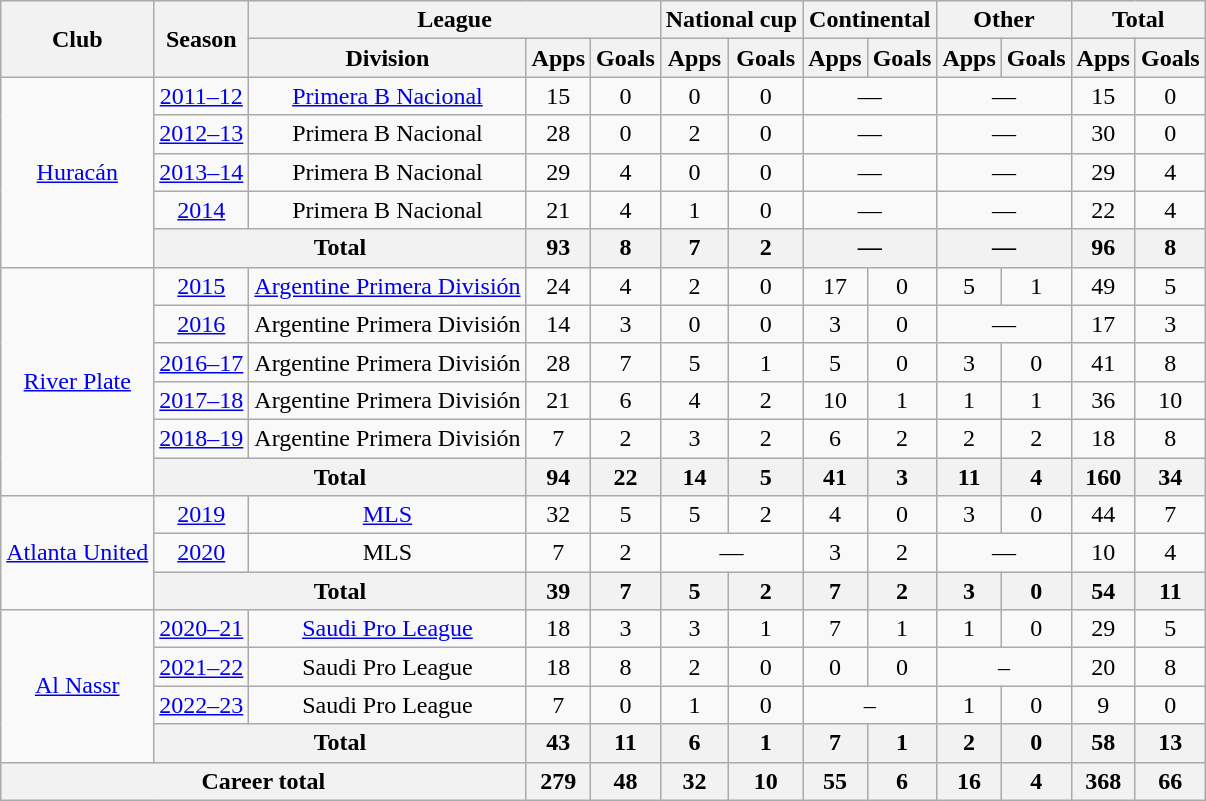<table class="wikitable" style="text-align: center;">
<tr>
<th rowspan="2">Club</th>
<th rowspan="2">Season</th>
<th colspan="3">League</th>
<th colspan="2">National cup</th>
<th colspan="2">Continental</th>
<th colspan="2">Other</th>
<th colspan="2">Total</th>
</tr>
<tr>
<th>Division</th>
<th>Apps</th>
<th>Goals</th>
<th>Apps</th>
<th>Goals</th>
<th>Apps</th>
<th>Goals</th>
<th>Apps</th>
<th>Goals</th>
<th>Apps</th>
<th>Goals</th>
</tr>
<tr>
<td rowspan="5"><a href='#'>Huracán</a></td>
<td><a href='#'>2011–12</a></td>
<td><a href='#'>Primera B Nacional</a></td>
<td>15</td>
<td>0</td>
<td>0</td>
<td>0</td>
<td colspan="2">—</td>
<td colspan="2">—</td>
<td>15</td>
<td>0</td>
</tr>
<tr>
<td><a href='#'>2012–13</a></td>
<td>Primera B Nacional</td>
<td>28</td>
<td>0</td>
<td>2</td>
<td>0</td>
<td colspan="2">—</td>
<td colspan="2">—</td>
<td>30</td>
<td>0</td>
</tr>
<tr>
<td><a href='#'>2013–14</a></td>
<td>Primera B Nacional</td>
<td>29</td>
<td>4</td>
<td>0</td>
<td>0</td>
<td colspan="2">—</td>
<td colspan="2">—</td>
<td>29</td>
<td>4</td>
</tr>
<tr>
<td><a href='#'>2014</a></td>
<td>Primera B Nacional</td>
<td>21</td>
<td>4</td>
<td>1</td>
<td>0</td>
<td colspan="2">—</td>
<td colspan="2">—</td>
<td>22</td>
<td>4</td>
</tr>
<tr>
<th colspan="2">Total</th>
<th>93</th>
<th>8</th>
<th>7</th>
<th>2</th>
<th colspan="2">—</th>
<th colspan="2">—</th>
<th>96</th>
<th>8</th>
</tr>
<tr>
<td rowspan="6"><a href='#'>River Plate</a></td>
<td><a href='#'>2015</a></td>
<td><a href='#'>Argentine Primera División</a></td>
<td>24</td>
<td>4</td>
<td>2</td>
<td>0</td>
<td>17</td>
<td>0</td>
<td>5</td>
<td>1</td>
<td>49</td>
<td>5</td>
</tr>
<tr>
<td><a href='#'>2016</a></td>
<td>Argentine Primera División</td>
<td>14</td>
<td>3</td>
<td>0</td>
<td>0</td>
<td>3</td>
<td>0</td>
<td colspan="2">—</td>
<td>17</td>
<td>3</td>
</tr>
<tr>
<td><a href='#'>2016–17</a></td>
<td>Argentine Primera División</td>
<td>28</td>
<td>7</td>
<td>5</td>
<td>1</td>
<td>5</td>
<td>0</td>
<td>3</td>
<td>0</td>
<td>41</td>
<td>8</td>
</tr>
<tr>
<td><a href='#'>2017–18</a></td>
<td>Argentine Primera División</td>
<td>21</td>
<td>6</td>
<td>4</td>
<td>2</td>
<td>10</td>
<td>1</td>
<td>1</td>
<td>1</td>
<td>36</td>
<td>10</td>
</tr>
<tr>
<td><a href='#'>2018–19</a></td>
<td>Argentine Primera División</td>
<td>7</td>
<td>2</td>
<td>3</td>
<td>2</td>
<td>6</td>
<td>2</td>
<td>2</td>
<td>2</td>
<td>18</td>
<td>8</td>
</tr>
<tr>
<th colspan="2">Total</th>
<th>94</th>
<th>22</th>
<th>14</th>
<th>5</th>
<th>41</th>
<th>3</th>
<th>11</th>
<th>4</th>
<th>160</th>
<th>34</th>
</tr>
<tr>
<td rowspan="3"><a href='#'>Atlanta United</a></td>
<td><a href='#'>2019</a></td>
<td><a href='#'>MLS</a></td>
<td>32</td>
<td>5</td>
<td>5</td>
<td>2</td>
<td>4</td>
<td>0</td>
<td>3</td>
<td>0</td>
<td>44</td>
<td>7</td>
</tr>
<tr>
<td><a href='#'>2020</a></td>
<td>MLS</td>
<td>7</td>
<td>2</td>
<td colspan="2">—</td>
<td>3</td>
<td>2</td>
<td colspan="2">—</td>
<td>10</td>
<td>4</td>
</tr>
<tr>
<th colspan="2">Total</th>
<th>39</th>
<th>7</th>
<th>5</th>
<th>2</th>
<th>7</th>
<th>2</th>
<th>3</th>
<th>0</th>
<th>54</th>
<th>11</th>
</tr>
<tr>
<td rowspan="4"><a href='#'>Al Nassr</a></td>
<td><a href='#'>2020–21</a></td>
<td><a href='#'>Saudi Pro League</a></td>
<td>18</td>
<td>3</td>
<td>3</td>
<td>1</td>
<td>7</td>
<td>1</td>
<td>1</td>
<td>0</td>
<td>29</td>
<td>5</td>
</tr>
<tr>
<td><a href='#'>2021–22</a></td>
<td>Saudi Pro League</td>
<td>18</td>
<td>8</td>
<td>2</td>
<td>0</td>
<td>0</td>
<td>0</td>
<td colspan="2">–</td>
<td>20</td>
<td>8</td>
</tr>
<tr>
<td><a href='#'>2022–23</a></td>
<td>Saudi Pro League</td>
<td>7</td>
<td>0</td>
<td>1</td>
<td>0</td>
<td colspan="2">–</td>
<td>1</td>
<td>0</td>
<td>9</td>
<td>0</td>
</tr>
<tr>
<th colspan="2">Total</th>
<th>43</th>
<th>11</th>
<th>6</th>
<th>1</th>
<th>7</th>
<th>1</th>
<th>2</th>
<th>0</th>
<th>58</th>
<th>13</th>
</tr>
<tr>
<th colspan="3">Career total</th>
<th>279</th>
<th>48</th>
<th>32</th>
<th>10</th>
<th>55</th>
<th>6</th>
<th>16</th>
<th>4</th>
<th>368</th>
<th>66</th>
</tr>
</table>
